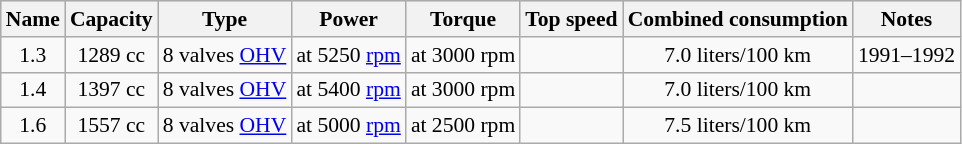<table class="wikitable" style="text-align:center; font-size:90%;">
<tr style="text-align:center; background:#dcdcdc; vertical-align:middle;">
<th>Name</th>
<th>Capacity</th>
<th>Type</th>
<th>Power</th>
<th>Torque</th>
<th>Top speed</th>
<th>Combined consumption</th>
<th>Notes</th>
</tr>
<tr>
<td>1.3</td>
<td>1289 cc</td>
<td>8 valves <a href='#'>OHV</a></td>
<td> at 5250 <a href='#'>rpm</a></td>
<td> at 3000 rpm</td>
<td></td>
<td>7.0 liters/100 km</td>
<td>1991–1992</td>
</tr>
<tr>
<td>1.4</td>
<td>1397 cc</td>
<td>8 valves <a href='#'>OHV</a></td>
<td> at 5400 <a href='#'>rpm</a></td>
<td> at 3000 rpm</td>
<td></td>
<td>7.0 liters/100 km</td>
<td></td>
</tr>
<tr>
<td>1.6</td>
<td>1557 cc</td>
<td>8 valves <a href='#'>OHV</a></td>
<td> at 5000 <a href='#'>rpm</a></td>
<td> at 2500 rpm</td>
<td></td>
<td>7.5 liters/100 km</td>
<td></td>
</tr>
</table>
